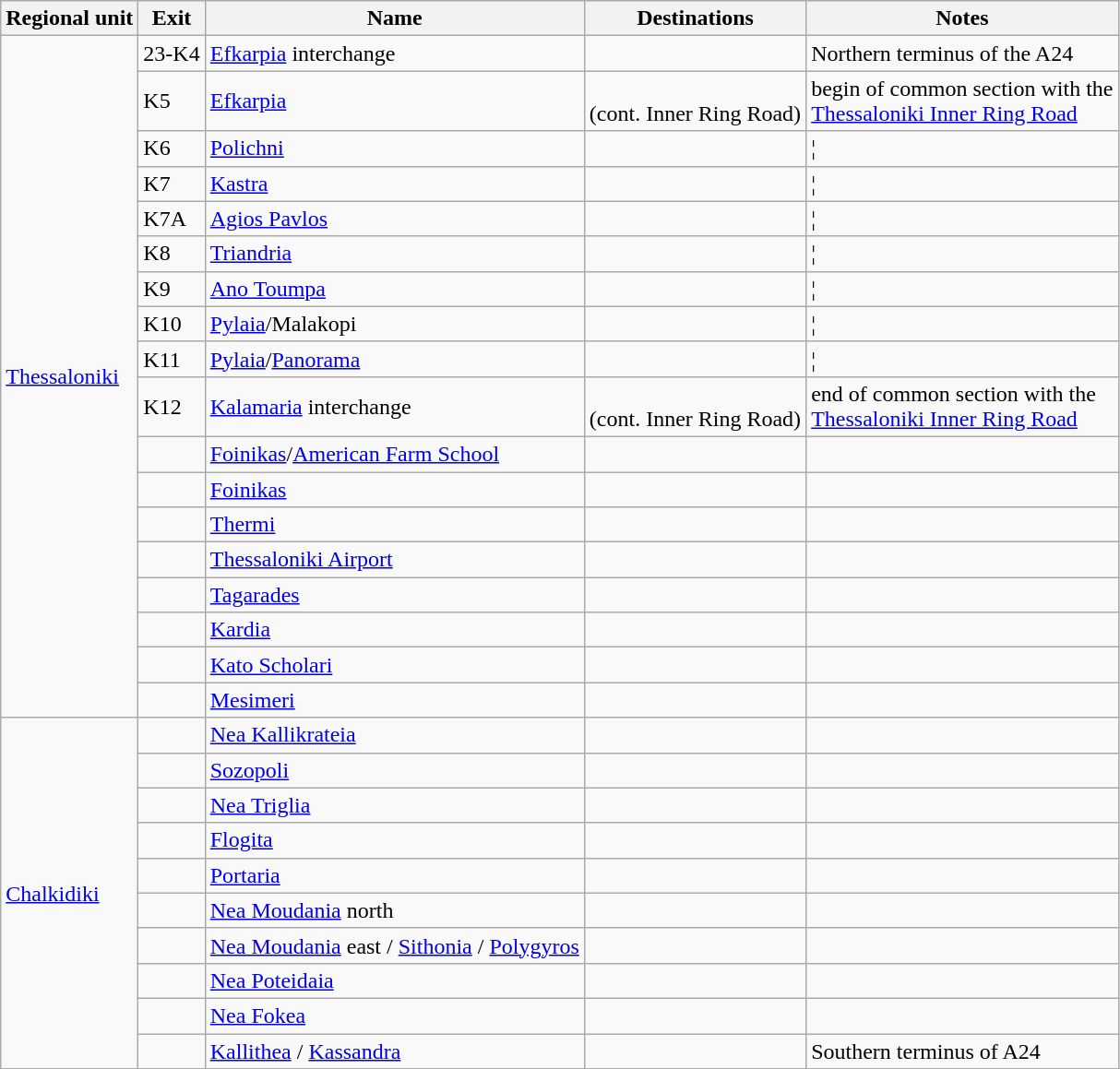<table class="wikitable">
<tr>
<th scope="col">Regional unit</th>
<th scope="col">Exit</th>
<th scope="col">Name</th>
<th scope="col">Destinations</th>
<th scope="col">Notes</th>
</tr>
<tr>
<td rowspan=18><a href='#'>Thessaloniki</a></td>
<td>23-K4</td>
<td><a href='#'>Efkarpia</a> interchange</td>
<td></td>
<td>Northern terminus of the A24</td>
</tr>
<tr>
<td>K5</td>
<td><a href='#'>Efkarpia</a></td>
<td><br>(cont. Inner Ring Road)</td>
<td>begin of common section with the<br><a href='#'>Thessaloniki Inner Ring Road</a></td>
</tr>
<tr>
<td>K6</td>
<td><a href='#'>Polichni</a></td>
<td></td>
<td>¦</td>
</tr>
<tr>
<td>K7</td>
<td><a href='#'>Kastra</a></td>
<td></td>
<td>¦</td>
</tr>
<tr>
<td>K7A</td>
<td><a href='#'>Agios Pavlos</a></td>
<td></td>
<td>¦</td>
</tr>
<tr>
<td>K8</td>
<td><a href='#'>Triandria</a></td>
<td></td>
<td>¦</td>
</tr>
<tr>
<td>K9</td>
<td><a href='#'>Ano Toumpa</a></td>
<td></td>
<td>¦</td>
</tr>
<tr>
<td>K10</td>
<td><a href='#'>Pylaia</a>/Malakopi</td>
<td></td>
<td>¦</td>
</tr>
<tr>
<td>K11</td>
<td><a href='#'>Pylaia</a>/<a href='#'>Panorama</a></td>
<td></td>
<td>¦</td>
</tr>
<tr>
<td>K12</td>
<td><a href='#'>Kalamaria</a> interchange</td>
<td><br>(cont. Inner Ring Road)</td>
<td>end of common section with the<br><a href='#'>Thessaloniki Inner Ring Road</a></td>
</tr>
<tr>
<td></td>
<td><a href='#'>Foinikas</a>/<a href='#'>American Farm School</a></td>
<td></td>
<td></td>
</tr>
<tr>
<td></td>
<td><a href='#'>Foinikas</a></td>
<td></td>
<td></td>
</tr>
<tr>
<td></td>
<td><a href='#'>Thermi</a></td>
<td></td>
<td></td>
</tr>
<tr>
<td></td>
<td><a href='#'>Thessaloniki Airport</a></td>
<td></td>
<td></td>
</tr>
<tr>
<td></td>
<td><a href='#'>Tagarades</a></td>
<td></td>
<td></td>
</tr>
<tr>
<td></td>
<td><a href='#'>Kardia</a></td>
<td></td>
<td></td>
</tr>
<tr>
<td></td>
<td><a href='#'>Kato Scholari</a></td>
<td></td>
<td></td>
</tr>
<tr>
<td></td>
<td><a href='#'>Mesimeri</a></td>
<td></td>
<td></td>
</tr>
<tr>
<td rowspan="10"><a href='#'>Chalkidiki</a></td>
<td></td>
<td><a href='#'>Nea Kallikrateia</a></td>
<td></td>
<td></td>
</tr>
<tr>
<td></td>
<td><a href='#'>Sozopoli</a></td>
<td></td>
<td></td>
</tr>
<tr>
<td></td>
<td><a href='#'>Nea Triglia</a></td>
<td></td>
<td></td>
</tr>
<tr>
<td></td>
<td><a href='#'>Flogita</a></td>
<td></td>
<td></td>
</tr>
<tr>
<td></td>
<td><a href='#'>Portaria</a></td>
<td></td>
<td></td>
</tr>
<tr>
<td></td>
<td><a href='#'>Nea Moudania</a> north</td>
<td></td>
<td></td>
</tr>
<tr>
<td></td>
<td><a href='#'>Nea Moudania</a> east / <a href='#'>Sithonia</a> / <a href='#'>Polygyros</a></td>
<td></td>
<td></td>
</tr>
<tr>
<td></td>
<td><a href='#'>Nea Poteidaia</a></td>
<td></td>
<td></td>
</tr>
<tr>
<td></td>
<td><a href='#'>Nea Fokea</a></td>
<td></td>
<td></td>
</tr>
<tr>
<td></td>
<td><a href='#'>Kallithea</a> / <a href='#'>Kassandra</a></td>
<td></td>
<td>Southern terminus of A24</td>
</tr>
</table>
